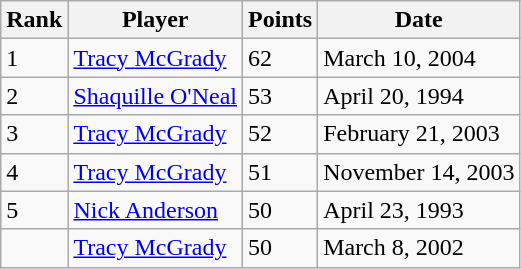<table class="wikitable">
<tr>
<th>Rank</th>
<th>Player</th>
<th>Points</th>
<th>Date</th>
</tr>
<tr>
<td>1</td>
<td><a href='#'>Tracy McGrady</a></td>
<td>62</td>
<td>March 10, 2004</td>
</tr>
<tr>
<td>2</td>
<td><a href='#'>Shaquille O'Neal</a></td>
<td>53</td>
<td>April 20, 1994</td>
</tr>
<tr>
<td>3</td>
<td><a href='#'>Tracy McGrady</a></td>
<td>52</td>
<td>February 21, 2003</td>
</tr>
<tr>
<td>4</td>
<td><a href='#'>Tracy McGrady</a></td>
<td>51</td>
<td>November 14, 2003</td>
</tr>
<tr>
<td>5</td>
<td><a href='#'>Nick Anderson</a></td>
<td>50</td>
<td>April 23, 1993</td>
</tr>
<tr>
<td></td>
<td><a href='#'>Tracy McGrady</a></td>
<td>50</td>
<td>March 8, 2002</td>
</tr>
</table>
